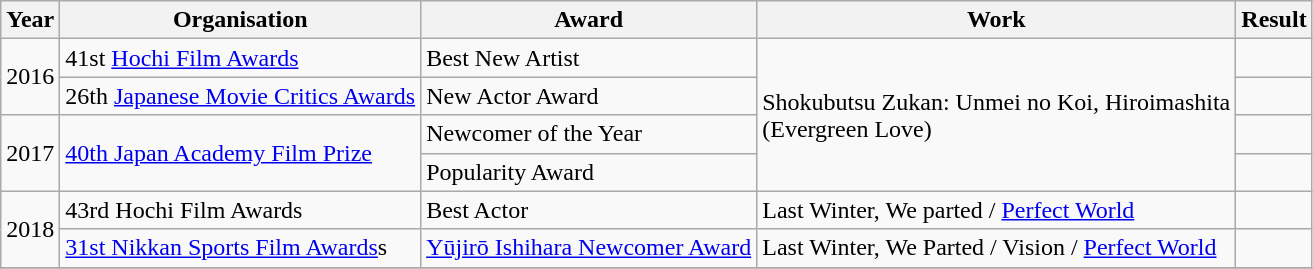<table class="wikitable">
<tr>
<th>Year</th>
<th>Organisation</th>
<th>Award</th>
<th>Work</th>
<th>Result</th>
</tr>
<tr>
<td rowspan="2">2016</td>
<td>41st <a href='#'>Hochi Film Awards</a></td>
<td>Best New Artist</td>
<td rowspan="4">Shokubutsu Zukan: Unmei no Koi, Hiroimashita<br>(Evergreen Love)</td>
<td></td>
</tr>
<tr>
<td>26th <a href='#'>Japanese Movie Critics Awards</a></td>
<td>New Actor Award</td>
<td></td>
</tr>
<tr>
<td rowspan="2">2017</td>
<td rowspan="2"><a href='#'>40th Japan Academy Film Prize</a></td>
<td>Newcomer of the Year</td>
<td></td>
</tr>
<tr>
<td>Popularity Award</td>
<td></td>
</tr>
<tr>
<td rowspan="2">2018</td>
<td>43rd Hochi Film Awards</td>
<td>Best Actor</td>
<td>Last Winter, We parted / <a href='#'>Perfect World</a></td>
<td></td>
</tr>
<tr>
<td><a href='#'>31st Nikkan Sports Film Awards</a>s</td>
<td><a href='#'>Yūjirō Ishihara Newcomer Award</a></td>
<td>Last Winter, We Parted / Vision / <a href='#'>Perfect World</a></td>
<td></td>
</tr>
<tr>
</tr>
</table>
